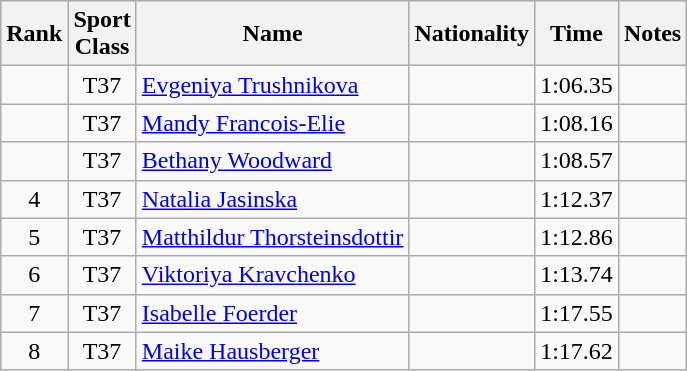<table class="wikitable sortable" style="text-align:center">
<tr>
<th>Rank</th>
<th>Sport<br>Class</th>
<th>Name</th>
<th>Nationality</th>
<th>Time</th>
<th>Notes</th>
</tr>
<tr>
<td></td>
<td>T37</td>
<td align=left><a href='#'>Evgeniya Trushnikova</a></td>
<td align=left></td>
<td>1:06.35</td>
<td></td>
</tr>
<tr>
<td></td>
<td>T37</td>
<td align=left><a href='#'>Mandy Francois-Elie</a></td>
<td align=left></td>
<td>1:08.16</td>
<td></td>
</tr>
<tr>
<td></td>
<td>T37</td>
<td align=left><a href='#'>Bethany Woodward</a></td>
<td align=left></td>
<td>1:08.57</td>
<td></td>
</tr>
<tr>
<td>4</td>
<td>T37</td>
<td align=left><a href='#'>Natalia Jasinska</a></td>
<td align=left></td>
<td>1:12.37</td>
<td></td>
</tr>
<tr>
<td>5</td>
<td>T37</td>
<td align=left><a href='#'>Matthildur Thorsteinsdottir</a></td>
<td align=left></td>
<td>1:12.86</td>
<td></td>
</tr>
<tr>
<td>6</td>
<td>T37</td>
<td align=left><a href='#'>Viktoriya Kravchenko</a></td>
<td align=left></td>
<td>1:13.74</td>
<td></td>
</tr>
<tr>
<td>7</td>
<td>T37</td>
<td align=left><a href='#'>Isabelle Foerder</a></td>
<td align=left></td>
<td>1:17.55</td>
<td></td>
</tr>
<tr>
<td>8</td>
<td>T37</td>
<td align=left><a href='#'>Maike Hausberger</a></td>
<td align=left></td>
<td>1:17.62</td>
<td></td>
</tr>
</table>
